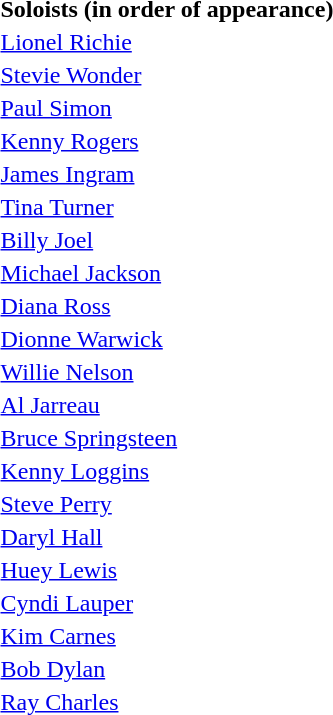<table>
<tr>
<th>Soloists (in order of appearance)</th>
</tr>
<tr>
<td> <a href='#'>Lionel Richie</a></td>
</tr>
<tr>
<td> <a href='#'>Stevie Wonder</a></td>
</tr>
<tr>
<td> <a href='#'>Paul Simon</a></td>
</tr>
<tr>
<td> <a href='#'>Kenny Rogers</a></td>
</tr>
<tr>
<td> <a href='#'>James Ingram</a></td>
</tr>
<tr>
<td> <a href='#'>Tina Turner</a></td>
</tr>
<tr>
<td> <a href='#'>Billy Joel</a></td>
</tr>
<tr>
<td> <a href='#'>Michael Jackson</a></td>
</tr>
<tr>
<td> <a href='#'>Diana Ross</a></td>
</tr>
<tr>
<td> <a href='#'>Dionne Warwick</a></td>
</tr>
<tr>
<td> <a href='#'>Willie Nelson</a></td>
</tr>
<tr>
<td> <a href='#'>Al Jarreau</a></td>
</tr>
<tr>
<td> <a href='#'>Bruce Springsteen</a></td>
</tr>
<tr>
<td> <a href='#'>Kenny Loggins</a></td>
</tr>
<tr>
<td> <a href='#'>Steve Perry</a></td>
</tr>
<tr>
<td> <a href='#'>Daryl Hall</a></td>
</tr>
<tr>
<td> <a href='#'>Huey Lewis</a></td>
</tr>
<tr>
<td> <a href='#'>Cyndi Lauper</a></td>
</tr>
<tr>
<td> <a href='#'>Kim Carnes</a></td>
</tr>
<tr>
<td> <a href='#'>Bob Dylan</a></td>
</tr>
<tr>
<td> <a href='#'>Ray Charles</a></td>
</tr>
<tr>
</tr>
</table>
